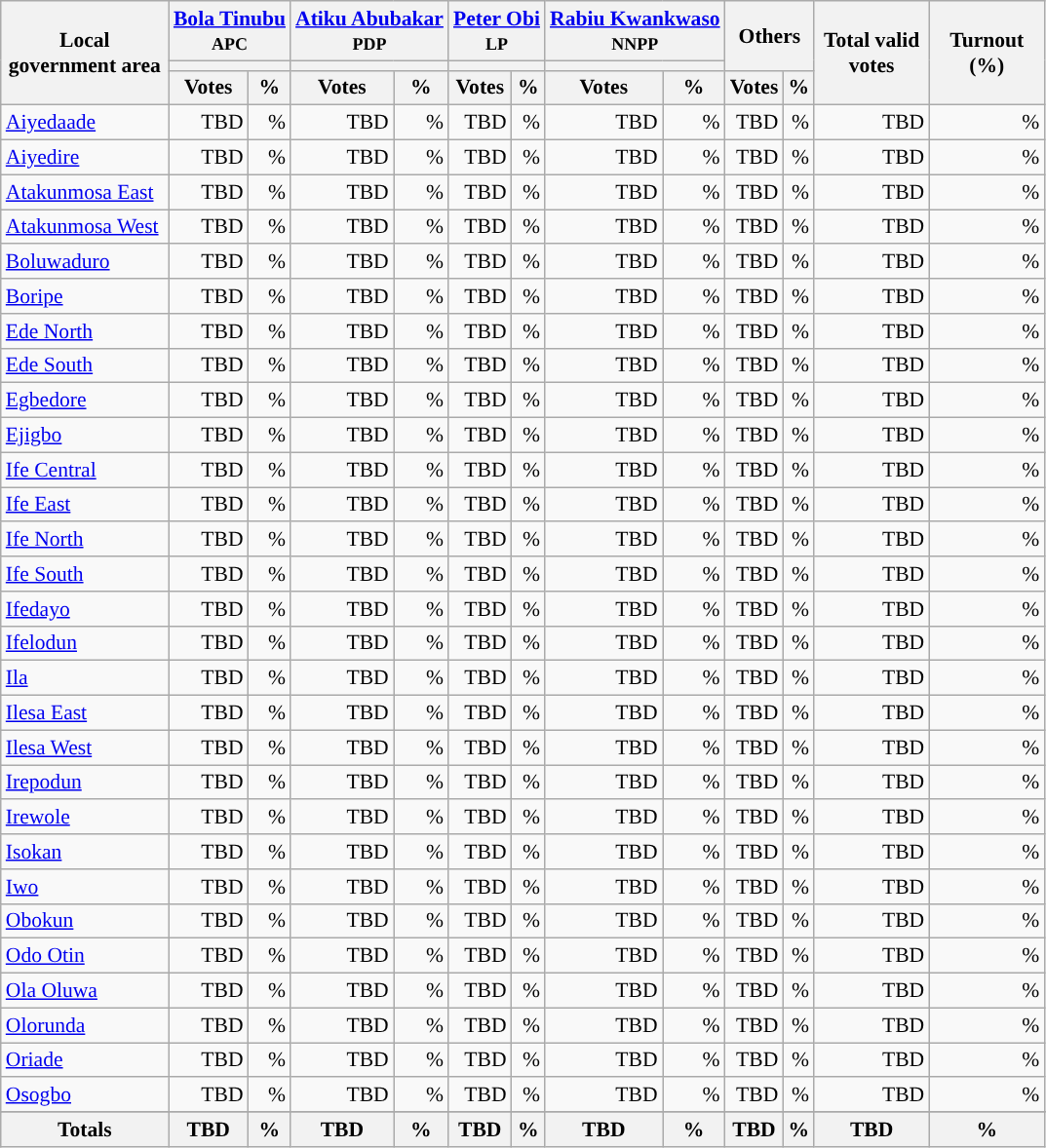<table class="wikitable sortable" style="text-align:right; font-size:90%">
<tr>
<th rowspan="3" style="max-width:7.5em;">Local government area</th>
<th colspan="2"><a href='#'>Bola Tinubu</a><br><small>APC</small></th>
<th colspan="2"><a href='#'>Atiku Abubakar</a><br><small>PDP</small></th>
<th colspan="2"><a href='#'>Peter Obi</a><br><small>LP</small></th>
<th colspan="2"><a href='#'>Rabiu Kwankwaso</a><br><small>NNPP</small></th>
<th colspan="2" rowspan="2">Others</th>
<th rowspan="3" style="max-width:5em;">Total valid votes</th>
<th rowspan="3" style="max-width:5em;">Turnout (%)</th>
</tr>
<tr>
<th colspan=2 style="background-color:"></th>
<th colspan=2 style="background-color:"></th>
<th colspan=2 style="background-color:"></th>
<th colspan=2 style="background-color:"></th>
</tr>
<tr>
<th>Votes</th>
<th>%</th>
<th>Votes</th>
<th>%</th>
<th>Votes</th>
<th>%</th>
<th>Votes</th>
<th>%</th>
<th>Votes</th>
<th>%</th>
</tr>
<tr style="background-color:#">
<td style="text-align:left;"><a href='#'>Aiyedaade</a></td>
<td>TBD</td>
<td>%</td>
<td>TBD</td>
<td>%</td>
<td>TBD</td>
<td>%</td>
<td>TBD</td>
<td>%</td>
<td>TBD</td>
<td>%</td>
<td>TBD</td>
<td>%</td>
</tr>
<tr style="background-color:#">
<td style="text-align:left;"><a href='#'>Aiyedire</a></td>
<td>TBD</td>
<td>%</td>
<td>TBD</td>
<td>%</td>
<td>TBD</td>
<td>%</td>
<td>TBD</td>
<td>%</td>
<td>TBD</td>
<td>%</td>
<td>TBD</td>
<td>%</td>
</tr>
<tr style="background-color:#">
<td style="text-align:left;"><a href='#'>Atakunmosa East</a></td>
<td>TBD</td>
<td>%</td>
<td>TBD</td>
<td>%</td>
<td>TBD</td>
<td>%</td>
<td>TBD</td>
<td>%</td>
<td>TBD</td>
<td>%</td>
<td>TBD</td>
<td>%</td>
</tr>
<tr style="background-color:#">
<td style="text-align:left;"><a href='#'>Atakunmosa West</a></td>
<td>TBD</td>
<td>%</td>
<td>TBD</td>
<td>%</td>
<td>TBD</td>
<td>%</td>
<td>TBD</td>
<td>%</td>
<td>TBD</td>
<td>%</td>
<td>TBD</td>
<td>%</td>
</tr>
<tr style="background-color:#">
<td style="text-align:left;"><a href='#'>Boluwaduro</a></td>
<td>TBD</td>
<td>%</td>
<td>TBD</td>
<td>%</td>
<td>TBD</td>
<td>%</td>
<td>TBD</td>
<td>%</td>
<td>TBD</td>
<td>%</td>
<td>TBD</td>
<td>%</td>
</tr>
<tr style="background-color:#">
<td style="text-align:left;"><a href='#'>Boripe</a></td>
<td>TBD</td>
<td>%</td>
<td>TBD</td>
<td>%</td>
<td>TBD</td>
<td>%</td>
<td>TBD</td>
<td>%</td>
<td>TBD</td>
<td>%</td>
<td>TBD</td>
<td>%</td>
</tr>
<tr style="background-color:#">
<td style="text-align:left;"><a href='#'>Ede North</a></td>
<td>TBD</td>
<td>%</td>
<td>TBD</td>
<td>%</td>
<td>TBD</td>
<td>%</td>
<td>TBD</td>
<td>%</td>
<td>TBD</td>
<td>%</td>
<td>TBD</td>
<td>%</td>
</tr>
<tr style="background-color:#">
<td style="text-align:left;"><a href='#'>Ede South</a></td>
<td>TBD</td>
<td>%</td>
<td>TBD</td>
<td>%</td>
<td>TBD</td>
<td>%</td>
<td>TBD</td>
<td>%</td>
<td>TBD</td>
<td>%</td>
<td>TBD</td>
<td>%</td>
</tr>
<tr style="background-color:#">
<td style="text-align:left;"><a href='#'>Egbedore</a></td>
<td>TBD</td>
<td>%</td>
<td>TBD</td>
<td>%</td>
<td>TBD</td>
<td>%</td>
<td>TBD</td>
<td>%</td>
<td>TBD</td>
<td>%</td>
<td>TBD</td>
<td>%</td>
</tr>
<tr style="background-color:#">
<td style="text-align:left;"><a href='#'>Ejigbo</a></td>
<td>TBD</td>
<td>%</td>
<td>TBD</td>
<td>%</td>
<td>TBD</td>
<td>%</td>
<td>TBD</td>
<td>%</td>
<td>TBD</td>
<td>%</td>
<td>TBD</td>
<td>%</td>
</tr>
<tr style="background-color:#">
<td style="text-align:left;"><a href='#'>Ife Central</a></td>
<td>TBD</td>
<td>%</td>
<td>TBD</td>
<td>%</td>
<td>TBD</td>
<td>%</td>
<td>TBD</td>
<td>%</td>
<td>TBD</td>
<td>%</td>
<td>TBD</td>
<td>%</td>
</tr>
<tr style="background-color:#">
<td style="text-align:left;"><a href='#'>Ife East</a></td>
<td>TBD</td>
<td>%</td>
<td>TBD</td>
<td>%</td>
<td>TBD</td>
<td>%</td>
<td>TBD</td>
<td>%</td>
<td>TBD</td>
<td>%</td>
<td>TBD</td>
<td>%</td>
</tr>
<tr style="background-color:#">
<td style="text-align:left;"><a href='#'>Ife North</a></td>
<td>TBD</td>
<td>%</td>
<td>TBD</td>
<td>%</td>
<td>TBD</td>
<td>%</td>
<td>TBD</td>
<td>%</td>
<td>TBD</td>
<td>%</td>
<td>TBD</td>
<td>%</td>
</tr>
<tr style="background-color:#">
<td style="text-align:left;"><a href='#'>Ife South</a></td>
<td>TBD</td>
<td>%</td>
<td>TBD</td>
<td>%</td>
<td>TBD</td>
<td>%</td>
<td>TBD</td>
<td>%</td>
<td>TBD</td>
<td>%</td>
<td>TBD</td>
<td>%</td>
</tr>
<tr style="background-color:#">
<td style="text-align:left;"><a href='#'>Ifedayo</a></td>
<td>TBD</td>
<td>%</td>
<td>TBD</td>
<td>%</td>
<td>TBD</td>
<td>%</td>
<td>TBD</td>
<td>%</td>
<td>TBD</td>
<td>%</td>
<td>TBD</td>
<td>%</td>
</tr>
<tr style="background-color:#">
<td style="text-align:left;"><a href='#'>Ifelodun</a></td>
<td>TBD</td>
<td>%</td>
<td>TBD</td>
<td>%</td>
<td>TBD</td>
<td>%</td>
<td>TBD</td>
<td>%</td>
<td>TBD</td>
<td>%</td>
<td>TBD</td>
<td>%</td>
</tr>
<tr style="background-color:#">
<td style="text-align:left;"><a href='#'>Ila</a></td>
<td>TBD</td>
<td>%</td>
<td>TBD</td>
<td>%</td>
<td>TBD</td>
<td>%</td>
<td>TBD</td>
<td>%</td>
<td>TBD</td>
<td>%</td>
<td>TBD</td>
<td>%</td>
</tr>
<tr style="background-color:#">
<td style="text-align:left;"><a href='#'>Ilesa East</a></td>
<td>TBD</td>
<td>%</td>
<td>TBD</td>
<td>%</td>
<td>TBD</td>
<td>%</td>
<td>TBD</td>
<td>%</td>
<td>TBD</td>
<td>%</td>
<td>TBD</td>
<td>%</td>
</tr>
<tr style="background-color:#">
<td style="text-align:left;"><a href='#'>Ilesa West</a></td>
<td>TBD</td>
<td>%</td>
<td>TBD</td>
<td>%</td>
<td>TBD</td>
<td>%</td>
<td>TBD</td>
<td>%</td>
<td>TBD</td>
<td>%</td>
<td>TBD</td>
<td>%</td>
</tr>
<tr style="background-color:#">
<td style="text-align:left;"><a href='#'>Irepodun</a></td>
<td>TBD</td>
<td>%</td>
<td>TBD</td>
<td>%</td>
<td>TBD</td>
<td>%</td>
<td>TBD</td>
<td>%</td>
<td>TBD</td>
<td>%</td>
<td>TBD</td>
<td>%</td>
</tr>
<tr style="background-color:#">
<td style="text-align:left;"><a href='#'>Irewole</a></td>
<td>TBD</td>
<td>%</td>
<td>TBD</td>
<td>%</td>
<td>TBD</td>
<td>%</td>
<td>TBD</td>
<td>%</td>
<td>TBD</td>
<td>%</td>
<td>TBD</td>
<td>%</td>
</tr>
<tr style="background-color:#">
<td style="text-align:left;"><a href='#'>Isokan</a></td>
<td>TBD</td>
<td>%</td>
<td>TBD</td>
<td>%</td>
<td>TBD</td>
<td>%</td>
<td>TBD</td>
<td>%</td>
<td>TBD</td>
<td>%</td>
<td>TBD</td>
<td>%</td>
</tr>
<tr style="background-color:#">
<td style="text-align:left;"><a href='#'>Iwo</a></td>
<td>TBD</td>
<td>%</td>
<td>TBD</td>
<td>%</td>
<td>TBD</td>
<td>%</td>
<td>TBD</td>
<td>%</td>
<td>TBD</td>
<td>%</td>
<td>TBD</td>
<td>%</td>
</tr>
<tr style="background-color:#">
<td style="text-align:left;"><a href='#'>Obokun</a></td>
<td>TBD</td>
<td>%</td>
<td>TBD</td>
<td>%</td>
<td>TBD</td>
<td>%</td>
<td>TBD</td>
<td>%</td>
<td>TBD</td>
<td>%</td>
<td>TBD</td>
<td>%</td>
</tr>
<tr style="background-color:#">
<td style="text-align:left;"><a href='#'>Odo Otin</a></td>
<td>TBD</td>
<td>%</td>
<td>TBD</td>
<td>%</td>
<td>TBD</td>
<td>%</td>
<td>TBD</td>
<td>%</td>
<td>TBD</td>
<td>%</td>
<td>TBD</td>
<td>%</td>
</tr>
<tr style="background-color:#">
<td style="text-align:left;"><a href='#'>Ola Oluwa</a></td>
<td>TBD</td>
<td>%</td>
<td>TBD</td>
<td>%</td>
<td>TBD</td>
<td>%</td>
<td>TBD</td>
<td>%</td>
<td>TBD</td>
<td>%</td>
<td>TBD</td>
<td>%</td>
</tr>
<tr style="background-color:#">
<td style="text-align:left;"><a href='#'>Olorunda</a></td>
<td>TBD</td>
<td>%</td>
<td>TBD</td>
<td>%</td>
<td>TBD</td>
<td>%</td>
<td>TBD</td>
<td>%</td>
<td>TBD</td>
<td>%</td>
<td>TBD</td>
<td>%</td>
</tr>
<tr style="background-color:#">
<td style="text-align:left;"><a href='#'>Oriade</a></td>
<td>TBD</td>
<td>%</td>
<td>TBD</td>
<td>%</td>
<td>TBD</td>
<td>%</td>
<td>TBD</td>
<td>%</td>
<td>TBD</td>
<td>%</td>
<td>TBD</td>
<td>%</td>
</tr>
<tr style="background-color:#">
<td style="text-align:left;"><a href='#'>Osogbo</a></td>
<td>TBD</td>
<td>%</td>
<td>TBD</td>
<td>%</td>
<td>TBD</td>
<td>%</td>
<td>TBD</td>
<td>%</td>
<td>TBD</td>
<td>%</td>
<td>TBD</td>
<td>%</td>
</tr>
<tr>
</tr>
<tr>
<th>Totals</th>
<th>TBD</th>
<th>%</th>
<th>TBD</th>
<th>%</th>
<th>TBD</th>
<th>%</th>
<th>TBD</th>
<th>%</th>
<th>TBD</th>
<th>%</th>
<th>TBD</th>
<th>%</th>
</tr>
</table>
